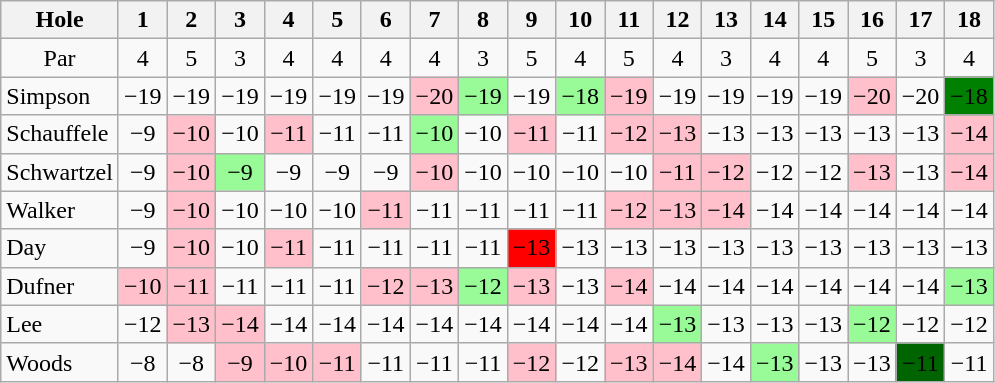<table class="wikitable" style="text-align:center; font-size:100%;">
<tr>
<th>Hole</th>
<th>1</th>
<th>2</th>
<th>3</th>
<th>4</th>
<th>5</th>
<th>6</th>
<th>7</th>
<th>8</th>
<th>9</th>
<th>10</th>
<th>11</th>
<th>12</th>
<th>13</th>
<th>14</th>
<th>15</th>
<th>16</th>
<th>17</th>
<th>18</th>
</tr>
<tr>
<td>Par</td>
<td>4</td>
<td>5</td>
<td>3</td>
<td>4</td>
<td>4</td>
<td>4</td>
<td>4</td>
<td>3</td>
<td>5</td>
<td>4</td>
<td>5</td>
<td>4</td>
<td>3</td>
<td>4</td>
<td>4</td>
<td>5</td>
<td>3</td>
<td>4</td>
</tr>
<tr>
<td align=left> Simpson</td>
<td>−19</td>
<td>−19</td>
<td>−19</td>
<td>−19</td>
<td>−19</td>
<td>−19</td>
<td style="background: Pink;">−20</td>
<td style="background:PaleGreen;">−19</td>
<td>−19</td>
<td style="background:PaleGreen;">−18</td>
<td style="background: Pink;">−19</td>
<td>−19</td>
<td>−19</td>
<td>−19</td>
<td>−19</td>
<td style="background: Pink;">−20</td>
<td>−20</td>
<td style="background: Green;">−18</td>
</tr>
<tr>
<td align=left> Schauffele</td>
<td>−9</td>
<td style="background: Pink;">−10</td>
<td>−10</td>
<td style="background: Pink;">−11</td>
<td>−11</td>
<td>−11</td>
<td style="background:PaleGreen;">−10</td>
<td>−10</td>
<td style="background: Pink;">−11</td>
<td>−11</td>
<td style="background: Pink;">−12</td>
<td style="background: Pink;">−13</td>
<td>−13</td>
<td>−13</td>
<td>−13</td>
<td>−13</td>
<td>−13</td>
<td style="background: Pink;">−14</td>
</tr>
<tr>
<td align=left> Schwartzel</td>
<td>−9</td>
<td style="background: Pink;">−10</td>
<td style="background:PaleGreen;">−9</td>
<td>−9</td>
<td>−9</td>
<td>−9</td>
<td style="background: Pink;">−10</td>
<td>−10</td>
<td>−10</td>
<td>−10</td>
<td>−10</td>
<td style="background: Pink;">−11</td>
<td style="background: Pink;">−12</td>
<td>−12</td>
<td>−12</td>
<td style="background: Pink;">−13</td>
<td>−13</td>
<td style="background: Pink;">−14</td>
</tr>
<tr>
<td align=left> Walker</td>
<td>−9</td>
<td style="background: Pink;">−10</td>
<td>−10</td>
<td>−10</td>
<td>−10</td>
<td style="background: Pink;">−11</td>
<td>−11</td>
<td>−11</td>
<td>−11</td>
<td>−11</td>
<td style="background: Pink;">−12</td>
<td style="background: Pink;">−13</td>
<td style="background: Pink;">−14</td>
<td>−14</td>
<td>−14</td>
<td>−14</td>
<td>−14</td>
<td>−14</td>
</tr>
<tr>
<td align=left> Day</td>
<td>−9</td>
<td style="background: Pink;">−10</td>
<td>−10</td>
<td style="background: Pink;">−11</td>
<td>−11</td>
<td>−11</td>
<td>−11</td>
<td>−11</td>
<td style="background: Red;">−13</td>
<td>−13</td>
<td>−13</td>
<td>−13</td>
<td>−13</td>
<td>−13</td>
<td>−13</td>
<td>−13</td>
<td>−13</td>
<td>−13</td>
</tr>
<tr>
<td align=left> Dufner</td>
<td style="background: Pink;">−10</td>
<td style="background: Pink;">−11</td>
<td>−11</td>
<td>−11</td>
<td>−11</td>
<td style="background: Pink;">−12</td>
<td style="background: Pink;">−13</td>
<td style="background:PaleGreen;">−12</td>
<td style="background: Pink;">−13</td>
<td>−13</td>
<td style="background: Pink;">−14</td>
<td>−14</td>
<td>−14</td>
<td>−14</td>
<td>−14</td>
<td>−14</td>
<td>−14</td>
<td style="background:PaleGreen;">−13</td>
</tr>
<tr>
<td align=left> Lee</td>
<td>−12</td>
<td style="background: Pink;">−13</td>
<td style="background: Pink;">−14</td>
<td>−14</td>
<td>−14</td>
<td>−14</td>
<td>−14</td>
<td>−14</td>
<td>−14</td>
<td>−14</td>
<td>−14</td>
<td style="background:PaleGreen;">−13</td>
<td>−13</td>
<td>−13</td>
<td>−13</td>
<td style="background:PaleGreen;">−12</td>
<td>−12</td>
<td>−12</td>
</tr>
<tr>
<td align=left> Woods</td>
<td>−8</td>
<td>−8</td>
<td style="background: Pink;">−9</td>
<td style = "background: Pink;">−10</td>
<td style = "background: Pink;">−11</td>
<td>−11</td>
<td>−11</td>
<td>−11</td>
<td style="background: Pink;">−12</td>
<td>−12</td>
<td style="background: Pink;">−13</td>
<td style="background:Pink;">−14</td>
<td>−14</td>
<td style="background:PaleGreen;">−13</td>
<td>−13</td>
<td>−13</td>
<td style="background: DarkGreen;">−11</td>
<td>−11</td>
</tr>
</table>
